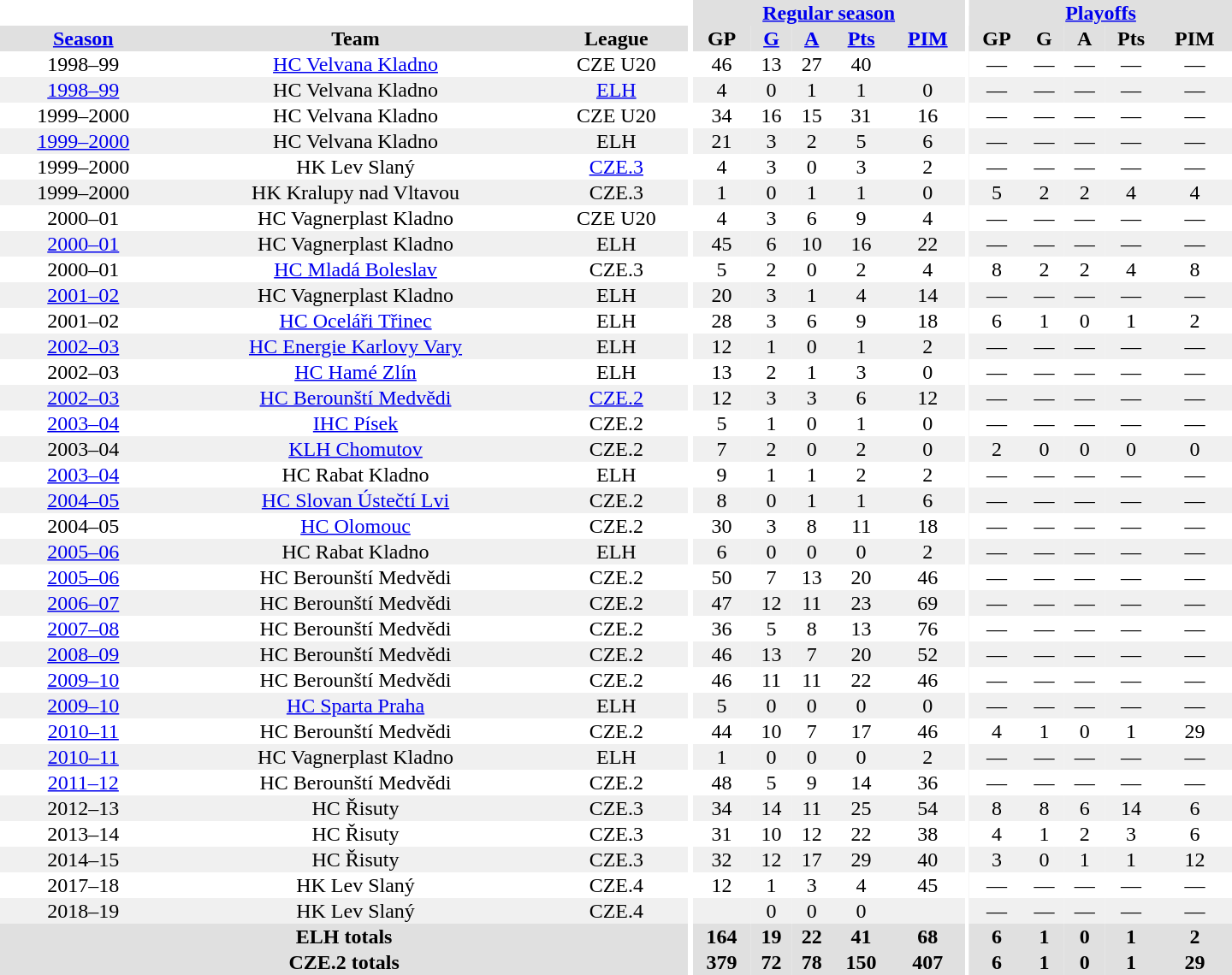<table border="0" cellpadding="1" cellspacing="0" style="text-align:center; width:60em">
<tr bgcolor="#e0e0e0">
<th colspan="3" bgcolor="#ffffff"></th>
<th rowspan="99" bgcolor="#ffffff"></th>
<th colspan="5"><a href='#'>Regular season</a></th>
<th rowspan="99" bgcolor="#ffffff"></th>
<th colspan="5"><a href='#'>Playoffs</a></th>
</tr>
<tr bgcolor="#e0e0e0">
<th><a href='#'>Season</a></th>
<th>Team</th>
<th>League</th>
<th>GP</th>
<th><a href='#'>G</a></th>
<th><a href='#'>A</a></th>
<th><a href='#'>Pts</a></th>
<th><a href='#'>PIM</a></th>
<th>GP</th>
<th>G</th>
<th>A</th>
<th>Pts</th>
<th>PIM</th>
</tr>
<tr>
<td>1998–99</td>
<td><a href='#'>HC Velvana Kladno</a></td>
<td>CZE U20</td>
<td>46</td>
<td>13</td>
<td>27</td>
<td>40</td>
<td></td>
<td>—</td>
<td>—</td>
<td>—</td>
<td>—</td>
<td>—</td>
</tr>
<tr bgcolor="#f0f0f0">
<td><a href='#'>1998–99</a></td>
<td>HC Velvana Kladno</td>
<td><a href='#'>ELH</a></td>
<td>4</td>
<td>0</td>
<td>1</td>
<td>1</td>
<td>0</td>
<td>—</td>
<td>—</td>
<td>—</td>
<td>—</td>
<td>—</td>
</tr>
<tr>
<td>1999–2000</td>
<td>HC Velvana Kladno</td>
<td>CZE U20</td>
<td>34</td>
<td>16</td>
<td>15</td>
<td>31</td>
<td>16</td>
<td>—</td>
<td>—</td>
<td>—</td>
<td>—</td>
<td>—</td>
</tr>
<tr bgcolor="#f0f0f0">
<td><a href='#'>1999–2000</a></td>
<td>HC Velvana Kladno</td>
<td>ELH</td>
<td>21</td>
<td>3</td>
<td>2</td>
<td>5</td>
<td>6</td>
<td>—</td>
<td>—</td>
<td>—</td>
<td>—</td>
<td>—</td>
</tr>
<tr>
<td>1999–2000</td>
<td>HK Lev Slaný</td>
<td><a href='#'>CZE.3</a></td>
<td>4</td>
<td>3</td>
<td>0</td>
<td>3</td>
<td>2</td>
<td>—</td>
<td>—</td>
<td>—</td>
<td>—</td>
<td>—</td>
</tr>
<tr bgcolor="#f0f0f0">
<td>1999–2000</td>
<td>HK Kralupy nad Vltavou</td>
<td>CZE.3</td>
<td>1</td>
<td>0</td>
<td>1</td>
<td>1</td>
<td>0</td>
<td>5</td>
<td>2</td>
<td>2</td>
<td>4</td>
<td>4</td>
</tr>
<tr>
<td>2000–01</td>
<td>HC Vagnerplast Kladno</td>
<td>CZE U20</td>
<td>4</td>
<td>3</td>
<td>6</td>
<td>9</td>
<td>4</td>
<td>—</td>
<td>—</td>
<td>—</td>
<td>—</td>
<td>—</td>
</tr>
<tr bgcolor="#f0f0f0">
<td><a href='#'>2000–01</a></td>
<td>HC Vagnerplast Kladno</td>
<td>ELH</td>
<td>45</td>
<td>6</td>
<td>10</td>
<td>16</td>
<td>22</td>
<td>—</td>
<td>—</td>
<td>—</td>
<td>—</td>
<td>—</td>
</tr>
<tr>
<td>2000–01</td>
<td><a href='#'>HC Mladá Boleslav</a></td>
<td>CZE.3</td>
<td>5</td>
<td>2</td>
<td>0</td>
<td>2</td>
<td>4</td>
<td>8</td>
<td>2</td>
<td>2</td>
<td>4</td>
<td>8</td>
</tr>
<tr bgcolor="#f0f0f0">
<td><a href='#'>2001–02</a></td>
<td>HC Vagnerplast Kladno</td>
<td>ELH</td>
<td>20</td>
<td>3</td>
<td>1</td>
<td>4</td>
<td>14</td>
<td>—</td>
<td>—</td>
<td>—</td>
<td>—</td>
<td>—</td>
</tr>
<tr>
<td>2001–02</td>
<td><a href='#'>HC Oceláři Třinec</a></td>
<td>ELH</td>
<td>28</td>
<td>3</td>
<td>6</td>
<td>9</td>
<td>18</td>
<td>6</td>
<td>1</td>
<td>0</td>
<td>1</td>
<td>2</td>
</tr>
<tr bgcolor="#f0f0f0">
<td><a href='#'>2002–03</a></td>
<td><a href='#'>HC Energie Karlovy Vary</a></td>
<td>ELH</td>
<td>12</td>
<td>1</td>
<td>0</td>
<td>1</td>
<td>2</td>
<td>—</td>
<td>—</td>
<td>—</td>
<td>—</td>
<td>—</td>
</tr>
<tr>
<td>2002–03</td>
<td><a href='#'>HC Hamé Zlín</a></td>
<td>ELH</td>
<td>13</td>
<td>2</td>
<td>1</td>
<td>3</td>
<td>0</td>
<td>—</td>
<td>—</td>
<td>—</td>
<td>—</td>
<td>—</td>
</tr>
<tr bgcolor="#f0f0f0">
<td><a href='#'>2002–03</a></td>
<td><a href='#'>HC Berounští Medvědi</a></td>
<td><a href='#'>CZE.2</a></td>
<td>12</td>
<td>3</td>
<td>3</td>
<td>6</td>
<td>12</td>
<td>—</td>
<td>—</td>
<td>—</td>
<td>—</td>
<td>—</td>
</tr>
<tr>
<td><a href='#'>2003–04</a></td>
<td><a href='#'>IHC Písek</a></td>
<td>CZE.2</td>
<td>5</td>
<td>1</td>
<td>0</td>
<td>1</td>
<td>0</td>
<td>—</td>
<td>—</td>
<td>—</td>
<td>—</td>
<td>—</td>
</tr>
<tr bgcolor="#f0f0f0">
<td>2003–04</td>
<td><a href='#'>KLH Chomutov</a></td>
<td>CZE.2</td>
<td>7</td>
<td>2</td>
<td>0</td>
<td>2</td>
<td>0</td>
<td>2</td>
<td>0</td>
<td>0</td>
<td>0</td>
<td>0</td>
</tr>
<tr>
<td><a href='#'>2003–04</a></td>
<td>HC Rabat Kladno</td>
<td>ELH</td>
<td>9</td>
<td>1</td>
<td>1</td>
<td>2</td>
<td>2</td>
<td>—</td>
<td>—</td>
<td>—</td>
<td>—</td>
<td>—</td>
</tr>
<tr bgcolor="#f0f0f0">
<td><a href='#'>2004–05</a></td>
<td><a href='#'>HC Slovan Ústečtí Lvi</a></td>
<td>CZE.2</td>
<td>8</td>
<td>0</td>
<td>1</td>
<td>1</td>
<td>6</td>
<td>—</td>
<td>—</td>
<td>—</td>
<td>—</td>
<td>—</td>
</tr>
<tr>
<td>2004–05</td>
<td><a href='#'>HC Olomouc</a></td>
<td>CZE.2</td>
<td>30</td>
<td>3</td>
<td>8</td>
<td>11</td>
<td>18</td>
<td>—</td>
<td>—</td>
<td>—</td>
<td>—</td>
<td>—</td>
</tr>
<tr bgcolor="#f0f0f0">
<td><a href='#'>2005–06</a></td>
<td>HC Rabat Kladno</td>
<td>ELH</td>
<td>6</td>
<td>0</td>
<td>0</td>
<td>0</td>
<td>2</td>
<td>—</td>
<td>—</td>
<td>—</td>
<td>—</td>
<td>—</td>
</tr>
<tr>
<td><a href='#'>2005–06</a></td>
<td>HC Berounští Medvědi</td>
<td>CZE.2</td>
<td>50</td>
<td>7</td>
<td>13</td>
<td>20</td>
<td>46</td>
<td>—</td>
<td>—</td>
<td>—</td>
<td>—</td>
<td>—</td>
</tr>
<tr bgcolor="#f0f0f0">
<td><a href='#'>2006–07</a></td>
<td>HC Berounští Medvědi</td>
<td>CZE.2</td>
<td>47</td>
<td>12</td>
<td>11</td>
<td>23</td>
<td>69</td>
<td>—</td>
<td>—</td>
<td>—</td>
<td>—</td>
<td>—</td>
</tr>
<tr>
<td><a href='#'>2007–08</a></td>
<td>HC Berounští Medvědi</td>
<td>CZE.2</td>
<td>36</td>
<td>5</td>
<td>8</td>
<td>13</td>
<td>76</td>
<td>—</td>
<td>—</td>
<td>—</td>
<td>—</td>
<td>—</td>
</tr>
<tr bgcolor="#f0f0f0">
<td><a href='#'>2008–09</a></td>
<td>HC Berounští Medvědi</td>
<td>CZE.2</td>
<td>46</td>
<td>13</td>
<td>7</td>
<td>20</td>
<td>52</td>
<td>—</td>
<td>—</td>
<td>—</td>
<td>—</td>
<td>—</td>
</tr>
<tr>
<td><a href='#'>2009–10</a></td>
<td>HC Berounští Medvědi</td>
<td>CZE.2</td>
<td>46</td>
<td>11</td>
<td>11</td>
<td>22</td>
<td>46</td>
<td>—</td>
<td>—</td>
<td>—</td>
<td>—</td>
<td>—</td>
</tr>
<tr bgcolor="#f0f0f0">
<td><a href='#'>2009–10</a></td>
<td><a href='#'>HC Sparta Praha</a></td>
<td>ELH</td>
<td>5</td>
<td>0</td>
<td>0</td>
<td>0</td>
<td>0</td>
<td>—</td>
<td>—</td>
<td>—</td>
<td>—</td>
<td>—</td>
</tr>
<tr>
<td><a href='#'>2010–11</a></td>
<td>HC Berounští Medvědi</td>
<td>CZE.2</td>
<td>44</td>
<td>10</td>
<td>7</td>
<td>17</td>
<td>46</td>
<td>4</td>
<td>1</td>
<td>0</td>
<td>1</td>
<td>29</td>
</tr>
<tr bgcolor="#f0f0f0">
<td><a href='#'>2010–11</a></td>
<td>HC Vagnerplast Kladno</td>
<td>ELH</td>
<td>1</td>
<td>0</td>
<td>0</td>
<td>0</td>
<td>2</td>
<td>—</td>
<td>—</td>
<td>—</td>
<td>—</td>
<td>—</td>
</tr>
<tr>
<td><a href='#'>2011–12</a></td>
<td>HC Berounští Medvědi</td>
<td>CZE.2</td>
<td>48</td>
<td>5</td>
<td>9</td>
<td>14</td>
<td>36</td>
<td>—</td>
<td>—</td>
<td>—</td>
<td>—</td>
<td>—</td>
</tr>
<tr bgcolor="#f0f0f0">
<td>2012–13</td>
<td>HC Řisuty</td>
<td>CZE.3</td>
<td>34</td>
<td>14</td>
<td>11</td>
<td>25</td>
<td>54</td>
<td>8</td>
<td>8</td>
<td>6</td>
<td>14</td>
<td>6</td>
</tr>
<tr>
<td>2013–14</td>
<td>HC Řisuty</td>
<td>CZE.3</td>
<td>31</td>
<td>10</td>
<td>12</td>
<td>22</td>
<td>38</td>
<td>4</td>
<td>1</td>
<td>2</td>
<td>3</td>
<td>6</td>
</tr>
<tr bgcolor="#f0f0f0">
<td>2014–15</td>
<td>HC Řisuty</td>
<td>CZE.3</td>
<td>32</td>
<td>12</td>
<td>17</td>
<td>29</td>
<td>40</td>
<td>3</td>
<td>0</td>
<td>1</td>
<td>1</td>
<td>12</td>
</tr>
<tr>
<td>2017–18</td>
<td>HK Lev Slaný</td>
<td>CZE.4</td>
<td>12</td>
<td>1</td>
<td>3</td>
<td>4</td>
<td>45</td>
<td>—</td>
<td>—</td>
<td>—</td>
<td>—</td>
<td>—</td>
</tr>
<tr bgcolor="#f0f0f0">
<td>2018–19</td>
<td>HK Lev Slaný</td>
<td>CZE.4</td>
<td></td>
<td>0</td>
<td>0</td>
<td>0</td>
<td></td>
<td>—</td>
<td>—</td>
<td>—</td>
<td>—</td>
<td>—</td>
</tr>
<tr bgcolor="#e0e0e0">
<th colspan="3">ELH totals</th>
<th>164</th>
<th>19</th>
<th>22</th>
<th>41</th>
<th>68</th>
<th>6</th>
<th>1</th>
<th>0</th>
<th>1</th>
<th>2</th>
</tr>
<tr bgcolor="#e0e0e0">
<th colspan="3">CZE.2 totals</th>
<th>379</th>
<th>72</th>
<th>78</th>
<th>150</th>
<th>407</th>
<th>6</th>
<th>1</th>
<th>0</th>
<th>1</th>
<th>29</th>
</tr>
</table>
